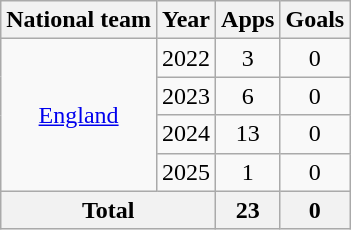<table class="wikitable" style="text-align: center;">
<tr>
<th>National team</th>
<th>Year</th>
<th>Apps</th>
<th>Goals</th>
</tr>
<tr>
<td rowspan="4"><a href='#'>England</a></td>
<td>2022</td>
<td>3</td>
<td>0</td>
</tr>
<tr>
<td>2023</td>
<td>6</td>
<td>0</td>
</tr>
<tr>
<td>2024</td>
<td>13</td>
<td>0</td>
</tr>
<tr>
<td>2025</td>
<td>1</td>
<td>0</td>
</tr>
<tr>
<th colspan="2">Total</th>
<th>23</th>
<th>0</th>
</tr>
</table>
